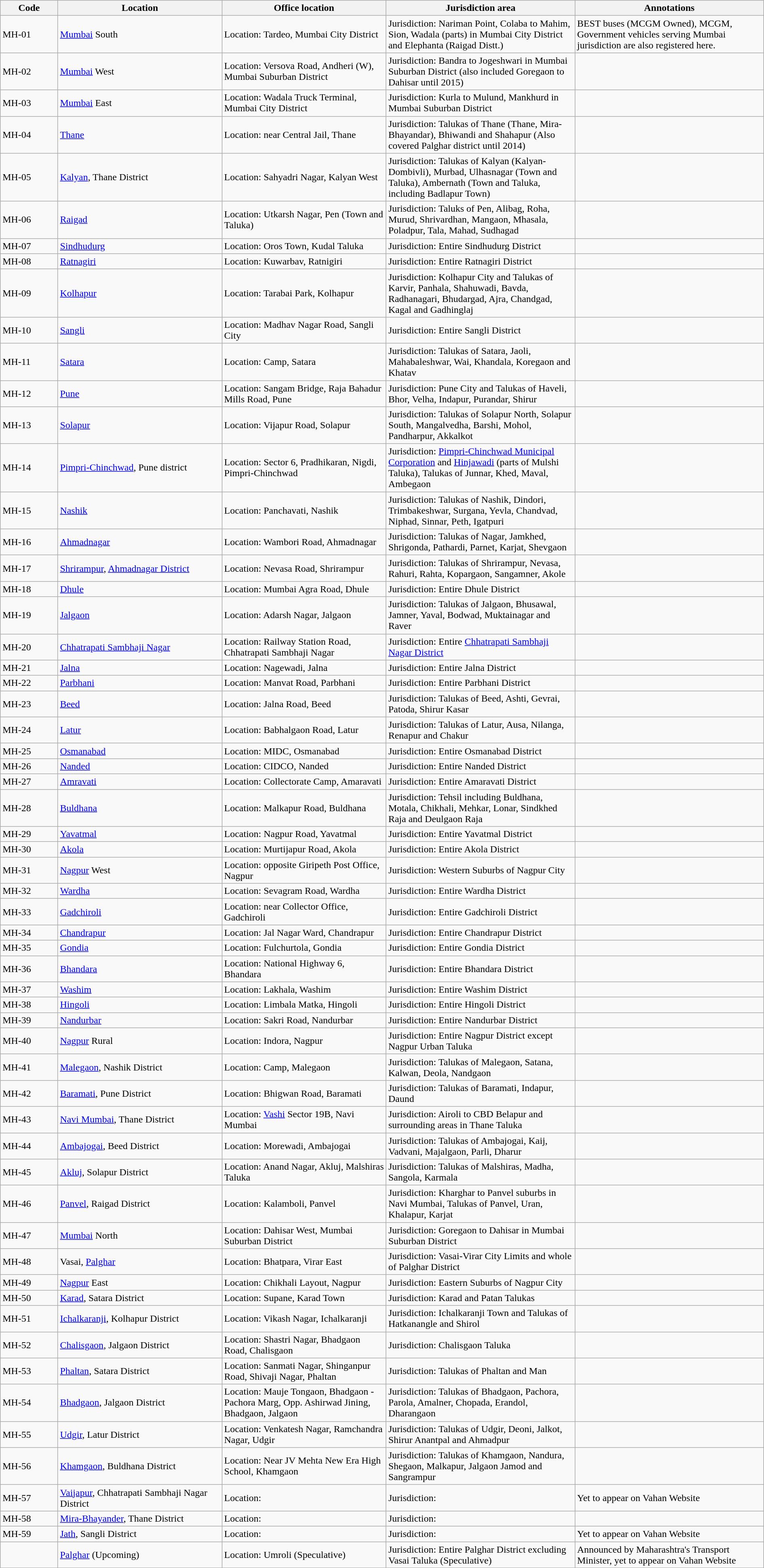<table class="wikitable sortable" style="width:100%;" border="1" cellspacing="0" cellpadding="3">
<tr>
<th scope="col" style="width:7%">Code</th>
<th scope="col" style="width:20%">Location</th>
<th scope="col" style="width:20%">Office location</th>
<th scope="col" style="width:23%">Jurisdiction area</th>
<th scope="col" style="width:23%" class="unsortable">Annotations</th>
</tr>
<tr>
<td>MH-01</td>
<td><a href='#'>Mumbai</a> South</td>
<td>Location: Tardeo, Mumbai City District</td>
<td>Jurisdiction: Nariman Point, Colaba to Mahim, Sion, Wadala (parts) in Mumbai City District and Elephanta (Raigad Distt.)</td>
<td>BEST buses (MCGM Owned), MCGM, Government vehicles serving Mumbai jurisdiction are also registered here.</td>
</tr>
<tr>
<td>MH-02</td>
<td><a href='#'>Mumbai</a> West</td>
<td>Location: Versova Road, Andheri (W), Mumbai Suburban District</td>
<td>Jurisdiction: Bandra to Jogeshwari in Mumbai Suburban District (also included Goregaon to Dahisar until 2015)</td>
<td></td>
</tr>
<tr>
<td>MH-03</td>
<td><a href='#'>Mumbai</a> East</td>
<td>Location: Wadala Truck Terminal, Mumbai City District</td>
<td>Jurisdiction: Kurla to Mulund, Mankhurd in Mumbai Suburban District</td>
<td></td>
</tr>
<tr>
<td>MH-04</td>
<td><a href='#'>Thane</a></td>
<td>Location: near Central Jail, Thane</td>
<td>Jurisdiction: Talukas of Thane (Thane, Mira-Bhayandar), Bhiwandi and Shahapur (Also covered Palghar district until 2014)</td>
<td></td>
</tr>
<tr>
<td>MH-05</td>
<td><a href='#'>Kalyan</a>, Thane District</td>
<td>Location: Sahyadri Nagar, Kalyan West</td>
<td>Jurisdiction: Talukas of Kalyan (Kalyan-Dombivli), Murbad, Ulhasnagar (Town and Taluka), Ambernath (Town and Taluka, including Badlapur Town)</td>
<td></td>
</tr>
<tr>
<td>MH-06</td>
<td><a href='#'>Raigad</a></td>
<td>Location: Utkarsh Nagar, Pen (Town and Taluka)</td>
<td>Jurisdiction: Taluks of Pen, Alibag, Roha, Murud, Shrivardhan, Mangaon, Mhasala, Poladpur, Tala, Mahad, Sudhagad</td>
<td></td>
</tr>
<tr>
<td>MH-07</td>
<td><a href='#'>Sindhudurg</a></td>
<td>Location: Oros Town, Kudal Taluka</td>
<td>Jurisdiction: Entire Sindhudurg District</td>
<td></td>
</tr>
<tr>
<td>MH-08</td>
<td><a href='#'>Ratnagiri</a></td>
<td>Location: Kuwarbav, Ratnigiri</td>
<td>Jurisdiction: Entire Ratnagiri District</td>
<td></td>
</tr>
<tr>
<td>MH-09</td>
<td><a href='#'>Kolhapur</a></td>
<td>Location: Tarabai Park, Kolhapur</td>
<td>Jurisdiction: Kolhapur City and Talukas of Karvir, Panhala, Shahuwadi, Bavda, Radhanagari, Bhudargad, Ajra, Chandgad, Kagal and Gadhinglaj</td>
<td></td>
</tr>
<tr>
<td>MH-10</td>
<td><a href='#'>Sangli</a></td>
<td>Location: Madhav Nagar Road, Sangli City</td>
<td>Jurisdiction: Entire Sangli District</td>
<td></td>
</tr>
<tr>
<td>MH-11</td>
<td><a href='#'>Satara</a></td>
<td>Location: Camp, Satara</td>
<td>Jurisdiction: Talukas of Satara, Jaoli, Mahabaleshwar, Wai, Khandala, Koregaon and Khatav</td>
<td></td>
</tr>
<tr>
<td>MH-12</td>
<td><a href='#'>Pune</a></td>
<td>Location: Sangam Bridge, Raja Bahadur Mills Road, Pune</td>
<td>Jurisdiction: Pune City and Talukas of Haveli, Bhor, Velha, Indapur, Purandar, Shirur</td>
<td></td>
</tr>
<tr>
<td>MH-13</td>
<td><a href='#'>Solapur</a></td>
<td>Location: Vijapur Road, Solapur</td>
<td>Jurisdiction: Talukas of Solapur North, Solapur South, Mangalvedha, Barshi, Mohol, Pandharpur, Akkalkot</td>
<td></td>
</tr>
<tr>
<td>MH-14</td>
<td><a href='#'>Pimpri-Chinchwad</a>, Pune district</td>
<td>Location: Sector 6, Pradhikaran, Nigdi, Pimpri-Chinchwad</td>
<td>Jurisdiction: <a href='#'>Pimpri-Chinchwad Municipal Corporation</a> and <a href='#'>Hinjawadi</a> (parts of Mulshi Taluka), Talukas of Junnar, Khed, Maval, Ambegaon</td>
<td></td>
</tr>
<tr>
<td>MH-15</td>
<td><a href='#'>Nashik</a></td>
<td>Location: Panchavati, Nashik</td>
<td>Jurisdiction: Talukas of Nashik, Dindori, Trimbakeshwar, Surgana, Yevla, Chandvad, Niphad, Sinnar, Peth, Igatpuri</td>
<td></td>
</tr>
<tr>
<td>MH-16</td>
<td><a href='#'>Ahmadnagar</a></td>
<td>Location: Wambori Road, Ahmadnagar</td>
<td>Jurisdiction: Talukas of Nagar, Jamkhed, Shrigonda, Pathardi, Parnet, Karjat, Shevgaon</td>
<td></td>
</tr>
<tr>
<td>MH-17</td>
<td><a href='#'>Shrirampur</a>, <a href='#'>Ahmadnagar District</a></td>
<td>Location: Nevasa Road, Shrirampur</td>
<td>Jurisdiction: Talukas of Shrirampur, Nevasa, Rahuri, Rahta, Kopargaon, Sangamner, Akole</td>
<td></td>
</tr>
<tr>
<td>MH-18</td>
<td><a href='#'>Dhule</a></td>
<td>Location: Mumbai Agra Road, Dhule</td>
<td>Jurisdiction: Entire Dhule District</td>
<td></td>
</tr>
<tr>
<td>MH-19</td>
<td><a href='#'>Jalgaon</a></td>
<td>Location: Adarsh Nagar, Jalgaon</td>
<td>Jurisdiction: Talukas of Jalgaon, Bhusawal, Jamner, Yaval, Bodwad, Muktainagar and Raver</td>
<td></td>
</tr>
<tr>
<td>MH-20</td>
<td><a href='#'>Chhatrapati Sambhaji Nagar</a></td>
<td>Location: Railway Station Road, Chhatrapati Sambhaji Nagar</td>
<td>Jurisdiction: Entire <a href='#'>Chhatrapati Sambhaji Nagar District</a></td>
<td></td>
</tr>
<tr>
<td>MH-21</td>
<td><a href='#'>Jalna</a></td>
<td>Location: Nagewadi, Jalna</td>
<td>Jurisdiction: Entire Jalna District</td>
<td></td>
</tr>
<tr>
<td>MH-22</td>
<td><a href='#'>Parbhani</a></td>
<td>Location: Manvat Road, Parbhani</td>
<td>Jurisdiction: Entire Parbhani District</td>
<td></td>
</tr>
<tr>
<td>MH-23</td>
<td><a href='#'>Beed</a></td>
<td>Location: Jalna Road, Beed</td>
<td>Jurisdiction: Talukas of Beed, Ashti, Gevrai, Patoda, Shirur Kasar</td>
<td></td>
</tr>
<tr>
<td>MH-24</td>
<td><a href='#'>Latur</a></td>
<td>Location: Babhalgaon Road, Latur</td>
<td>Jurisdiction: Talukas of Latur, Ausa, Nilanga, Renapur and Chakur</td>
<td></td>
</tr>
<tr>
<td>MH-25</td>
<td><a href='#'>Osmanabad</a></td>
<td>Location: MIDC, Osmanabad</td>
<td>Jurisdiction: Entire Osmanabad District</td>
<td></td>
</tr>
<tr>
<td>MH-26</td>
<td><a href='#'>Nanded</a></td>
<td>Location: CIDCO, Nanded</td>
<td>Jurisdiction: Entire Nanded District</td>
<td></td>
</tr>
<tr>
<td>MH-27</td>
<td><a href='#'>Amravati</a></td>
<td>Location: Collectorate Camp, Amaravati</td>
<td>Jurisdiction: Entire Amaravati District</td>
<td></td>
</tr>
<tr>
<td>MH-28</td>
<td><a href='#'>Buldhana</a></td>
<td>Location: Malkapur Road, Buldhana</td>
<td>Jurisdiction: Tehsil including Buldhana, Motala, Chikhali, Mehkar, Lonar, Sindkhed Raja and Deulgaon Raja</td>
<td></td>
</tr>
<tr>
<td>MH-29</td>
<td><a href='#'>Yavatmal</a></td>
<td>Location: Nagpur Road, Yavatmal</td>
<td>Jurisdiction: Entire Yavatmal District</td>
<td></td>
</tr>
<tr>
<td>MH-30</td>
<td><a href='#'>Akola</a></td>
<td>Location: Murtijapur Road, Akola</td>
<td>Jurisdiction: Entire Akola District</td>
<td></td>
</tr>
<tr>
<td>MH-31</td>
<td><a href='#'>Nagpur</a> West</td>
<td>Location: opposite Giripeth Post Office, Nagpur</td>
<td>Jurisdiction: Western Suburbs of Nagpur City</td>
<td></td>
</tr>
<tr>
<td>MH-32</td>
<td><a href='#'>Wardha</a></td>
<td>Location: Sevagram Road, Wardha</td>
<td>Jurisdiction: Entire Wardha District</td>
<td></td>
</tr>
<tr>
<td>MH-33</td>
<td><a href='#'>Gadchiroli</a></td>
<td>Location: near Collector Office, Gadchiroli</td>
<td>Jurisdiction: Entire Gadchiroli District</td>
<td></td>
</tr>
<tr>
<td>MH-34</td>
<td><a href='#'>Chandrapur</a></td>
<td>Location: Jal Nagar Ward, Chandrapur</td>
<td>Jurisdiction: Entire Chandrapur District</td>
<td></td>
</tr>
<tr>
<td>MH-35</td>
<td><a href='#'>Gondia</a></td>
<td>Location: Fulchurtola, Gondia</td>
<td>Jurisdiction: Entire Gondia District</td>
<td></td>
</tr>
<tr>
<td>MH-36</td>
<td><a href='#'>Bhandara</a></td>
<td>Location: National Highway 6, Bhandara</td>
<td>Jurisdiction: Entire Bhandara District</td>
<td></td>
</tr>
<tr>
<td>MH-37</td>
<td><a href='#'>Washim</a></td>
<td>Location: Lakhala, Washim</td>
<td>Jurisdiction: Entire Washim District</td>
<td></td>
</tr>
<tr>
<td>MH-38</td>
<td><a href='#'>Hingoli</a></td>
<td>Location: Limbala Matka, Hingoli</td>
<td>Jurisdiction: Entire Hingoli District</td>
<td></td>
</tr>
<tr>
<td>MH-39</td>
<td><a href='#'>Nandurbar</a></td>
<td>Location: Sakri Road, Nandurbar</td>
<td>Jurisdiction: Entire Nandurbar District</td>
<td></td>
</tr>
<tr>
<td>MH-40</td>
<td><a href='#'>Nagpur</a> Rural</td>
<td>Location: Indora, Nagpur</td>
<td>Jurisdiction: Entire Nagpur District except Nagpur Urban Taluka</td>
<td></td>
</tr>
<tr>
<td>MH-41</td>
<td><a href='#'>Malegaon</a>, Nashik District</td>
<td>Location: Camp, Malegaon</td>
<td>Jurisdiction: Talukas of Malegaon, Satana, Kalwan, Deola, Nandgaon</td>
<td></td>
</tr>
<tr>
<td>MH-42</td>
<td><a href='#'>Baramati</a>, Pune District</td>
<td>Location: Bhigwan Road, Baramati</td>
<td>Jurisdiction: Talukas of Baramati, Indapur, Daund</td>
<td></td>
</tr>
<tr>
<td>MH-43</td>
<td><a href='#'>Navi Mumbai</a>, Thane District</td>
<td>Location: <a href='#'>Vashi</a> Sector 19B, Navi Mumbai</td>
<td>Jurisdiction: Airoli to CBD Belapur and surrounding areas in Thane Taluka</td>
<td></td>
</tr>
<tr>
<td>MH-44</td>
<td><a href='#'>Ambajogai</a>, Beed District</td>
<td>Location: Morewadi, Ambajogai</td>
<td>Jurisdiction: Talukas of Ambajogai, Kaij, Vadvani, Majalgaon, Parli, Dharur</td>
<td></td>
</tr>
<tr>
<td>MH-45</td>
<td><a href='#'>Akluj</a>, Solapur District</td>
<td>Location: Anand Nagar, Akluj, Malshiras Taluka</td>
<td>Jurisdiction: Talukas of Malshiras, Madha, Sangola, Karmala</td>
<td></td>
</tr>
<tr>
<td>MH-46</td>
<td><a href='#'>Panvel</a>, Raigad District</td>
<td>Location: Kalamboli, Panvel</td>
<td>Jurisdiction: Kharghar to Panvel suburbs in Navi Mumbai, Talukas of Panvel, Uran, Khalapur, Karjat</td>
<td></td>
</tr>
<tr>
<td>MH-47</td>
<td><a href='#'>Mumbai</a> North</td>
<td>Location: Dahisar West, Mumbai Suburban District</td>
<td>Jurisdiction: Goregaon to Dahisar in Mumbai Suburban District</td>
<td></td>
</tr>
<tr>
<td>MH-48</td>
<td>Vasai, <a href='#'>Palghar</a></td>
<td>Location: Bhatpara, Virar East</td>
<td>Jurisdiction: Vasai-Virar City Limits and whole of Palghar District</td>
<td></td>
</tr>
<tr>
<td>MH-49</td>
<td><a href='#'>Nagpur</a> East</td>
<td>Location: Chikhali Layout, Nagpur</td>
<td>Jurisdiction: Eastern Suburbs of Nagpur City</td>
<td></td>
</tr>
<tr>
<td>MH-50</td>
<td><a href='#'>Karad</a>, Satara District</td>
<td>Location: Supane, Karad Town</td>
<td>Jurisdiction: Karad and Patan Talukas</td>
<td></td>
</tr>
<tr>
<td>MH-51</td>
<td><a href='#'>Ichalkaranji</a>, Kolhapur District</td>
<td>Location: Vikash Nagar, Ichalkaranji</td>
<td>Jurisdiction: Ichalkaranji Town and Talukas of Hatkanangle and Shirol</td>
<td></td>
</tr>
<tr>
<td>MH-52</td>
<td><a href='#'>Chalisgaon</a>, Jalgaon District</td>
<td>Location: Shastri Nagar, Bhadgaon Road, Chalisgaon</td>
<td>Jurisdiction: Chalisgaon Taluka</td>
<td></td>
</tr>
<tr>
<td>MH-53</td>
<td><a href='#'>Phaltan</a>, Satara District</td>
<td>Location: Sanmati Nagar, Shinganpur Road, Shivaji Nagar, Phaltan</td>
<td>Jurisdiction: Talukas of Phaltan and Man</td>
<td></td>
</tr>
<tr>
<td>MH-54</td>
<td><a href='#'>Bhadgaon</a>, Jalgaon District</td>
<td>Location: Mauje Tongaon, Bhadgaon - Pachora Marg, Opp. Ashirwad Jining, Bhadgaon, Jalgaon</td>
<td>Jurisdiction: Talukas of Bhadgaon, Pachora, Parola, Amalner, Chopada, Erandol, Dharangaon</td>
<td></td>
</tr>
<tr>
<td>MH-55</td>
<td><a href='#'>Udgir</a>, Latur District</td>
<td>Location: Venkatesh Nagar, Ramchandra Nagar, Udgir</td>
<td>Jurisdiction: Talukas of Udgir, Deoni, Jalkot, Shirur Anantpal and Ahmadpur</td>
<td></td>
</tr>
<tr>
<td>MH-56</td>
<td><a href='#'>Khamgaon</a>, Buldhana District</td>
<td>Location: Near JV Mehta New Era High School, Khamgaon</td>
<td>Jurisdiction: Talukas of Khamgaon, Nandura, Shegaon, Malkapur, Jalgaon Jamod and Sangrampur</td>
<td></td>
</tr>
<tr>
<td>MH-57</td>
<td><a href='#'>Vaijapur</a>, Chhatrapati Sambhaji Nagar District</td>
<td>Location:</td>
<td>Jurisdiction:</td>
<td>Yet to appear on Vahan Website</td>
</tr>
<tr>
<td>MH-58</td>
<td><a href='#'>Mira-Bhayander</a>, Thane District</td>
<td>Location:</td>
<td>Jurisdiction:</td>
<td></td>
</tr>
<tr>
<td>MH-59</td>
<td><a href='#'>Jath</a>, Sangli District</td>
<td>Location:</td>
<td>Jurisdiction:</td>
<td>Yet to appear on Vahan Website</td>
</tr>
<tr>
<td></td>
<td><a href='#'>Palghar</a> (Upcoming)</td>
<td>Location: Umroli (Speculative)</td>
<td>Jurisdiction: Entire Palghar District excluding Vasai Taluka (Speculative)</td>
<td>Announced by Maharashtra's Transport Minister, yet to appear on Vahan Website</td>
</tr>
</table>
